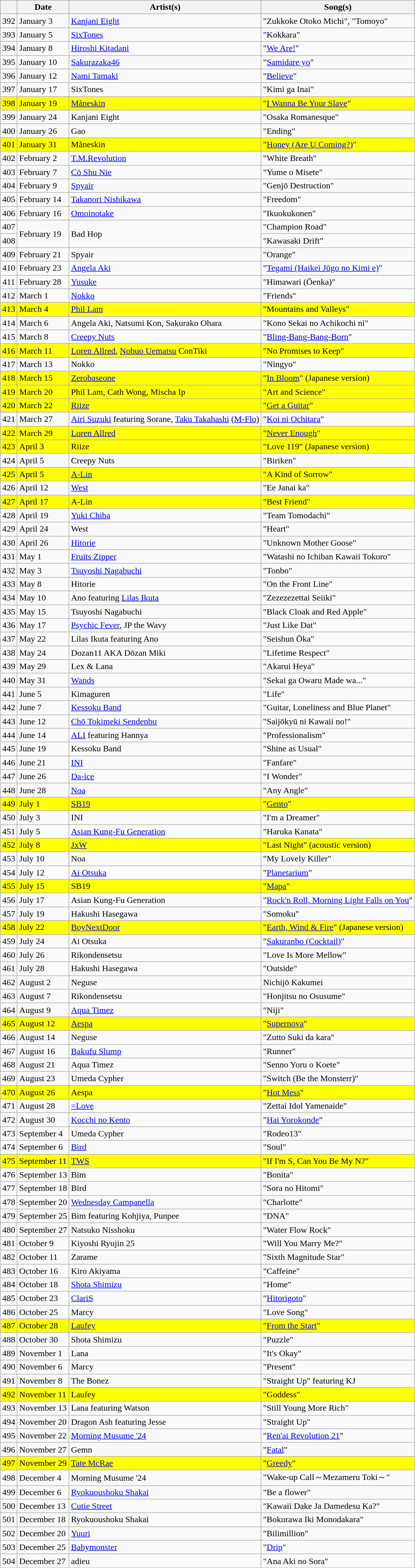<table class="wikitable plainrowheaders collapsible">
<tr>
<th scope="col"></th>
<th scope="col">Date</th>
<th scope="col">Artist(s)</th>
<th scope="col">Song(s)</th>
</tr>
<tr>
<td style="text-align:center">392</td>
<td>January 3</td>
<td><a href='#'>Kanjani Eight</a></td>
<td>"Zukkoke Otoko Michi", "Tomoyo"</td>
</tr>
<tr>
<td style="text-align:center">393</td>
<td>January 5</td>
<td><a href='#'>SixTones</a></td>
<td>"Kokkara"</td>
</tr>
<tr>
<td style="text-align:center">394</td>
<td>January 8</td>
<td><a href='#'>Hiroshi Kitadani</a></td>
<td>"<a href='#'>We Are!</a>"</td>
</tr>
<tr>
<td style="text-align:center">395</td>
<td>January 10</td>
<td><a href='#'>Sakurazaka46</a></td>
<td>"<a href='#'>Samidare yo</a>"</td>
</tr>
<tr>
<td style="text-align:center">396</td>
<td>January 12</td>
<td><a href='#'>Nami Tamaki</a></td>
<td>"<a href='#'>Believe</a>"</td>
</tr>
<tr>
<td style="text-align:center">397</td>
<td>January 17</td>
<td>SixTones</td>
<td>"Kimi ga Inai"</td>
</tr>
<tr style="background-color:yellow">
<td style="text-align:center">398</td>
<td>January 19</td>
<td><a href='#'>Måneskin</a></td>
<td>"<a href='#'>I Wanna Be Your Slave</a>"</td>
</tr>
<tr>
<td style="text-align:center">399</td>
<td>January 24</td>
<td>Kanjani Eight</td>
<td>"Osaka Romanesque"</td>
</tr>
<tr>
<td style="text-align:center">400</td>
<td>January 26</td>
<td>Gao</td>
<td>"Ending"</td>
</tr>
<tr style="background-color:yellow">
<td style="text-align:center">401</td>
<td>January 31</td>
<td>Måneskin</td>
<td>"<a href='#'>Honey (Are U Coming?)</a>"</td>
</tr>
<tr>
<td style="text-align:center">402</td>
<td>February 2</td>
<td><a href='#'>T.M.Revolution</a></td>
<td>"White Breath"</td>
</tr>
<tr>
<td style="text-align:center">403</td>
<td>February 7</td>
<td><a href='#'>Cö Shu Nie</a></td>
<td>"Yume o Misete"</td>
</tr>
<tr>
<td style="text-align:center">404</td>
<td>February 9</td>
<td><a href='#'>Spyair</a></td>
<td>"Genjō Destruction"</td>
</tr>
<tr>
<td style="text-align:center">405</td>
<td>February 14</td>
<td><a href='#'>Takanori Nishikawa</a></td>
<td>"Freedom"</td>
</tr>
<tr>
<td style="text-align:center">406</td>
<td>February 16</td>
<td><a href='#'>Omoinotake</a></td>
<td>"Ikuokukonen"</td>
</tr>
<tr>
<td style="text-align:center">407</td>
<td rowspan="2">February 19</td>
<td rowspan="2">Bad Hop</td>
<td>"Champion Road"</td>
</tr>
<tr>
<td style="text-align:center">408</td>
<td>"Kawasaki Drift"</td>
</tr>
<tr>
<td style="text-align:center">409</td>
<td>February 21</td>
<td>Spyair</td>
<td>"Orange"</td>
</tr>
<tr>
<td style="text-align:center">410</td>
<td>February 23</td>
<td><a href='#'>Angela Aki</a></td>
<td>"<a href='#'>Tegami (Haikei Jūgo no Kimi e)</a>"</td>
</tr>
<tr>
<td style="text-align:center">411</td>
<td>February 28</td>
<td><a href='#'>Yusuke</a></td>
<td>"Himawari (Ōenka)"</td>
</tr>
<tr>
<td style="text-align:center">412</td>
<td>March 1</td>
<td><a href='#'>Nokko</a></td>
<td>"Friends"</td>
</tr>
<tr style="background-color:yellow">
<td style="text-align:center">413</td>
<td>March 4</td>
<td><a href='#'>Phil Lam</a></td>
<td>"Mountains and Valleys"</td>
</tr>
<tr>
<td style="text-align:center">414</td>
<td>March 6</td>
<td>Angela Aki, Natsumi Kon, Sakurako Ohara</td>
<td>"Kono Sekai no Achikochi ni"</td>
</tr>
<tr>
<td style="text-align:center">415</td>
<td>March 8</td>
<td><a href='#'>Creepy Nuts</a></td>
<td>"<a href='#'>Bling-Bang-Bang-Born</a>"</td>
</tr>
<tr style="background-color:yellow">
<td style="text-align:center">416</td>
<td>March 11</td>
<td><a href='#'>Loren Allred</a>, <a href='#'>Nobuo Uematsu</a> ConTiki</td>
<td>"No Promises to Keep"</td>
</tr>
<tr>
<td style="text-align:center">417</td>
<td>March 13</td>
<td>Nokko</td>
<td>"Ningyo"</td>
</tr>
<tr style="background-color:yellow">
<td style="text-align:center">418</td>
<td>March 15</td>
<td><a href='#'>Zerobaseone</a></td>
<td>"<a href='#'>In Bloom</a>" (Japanese version)</td>
</tr>
<tr style="background-color:yellow">
<td style="text-align:center">419</td>
<td>March 20</td>
<td>Phil Lam, Cath Wong, Mischa Ip</td>
<td>"Art and Science"</td>
</tr>
<tr style="background-color:yellow">
<td style="text-align:center">420</td>
<td>March 22</td>
<td><a href='#'>Riize</a></td>
<td>"<a href='#'>Get a Guitar</a>"</td>
</tr>
<tr>
<td style="text-align:center">421</td>
<td>March 27</td>
<td><a href='#'>Airi Suzuki</a> featuring Sorane, <a href='#'>Taku Takahashi</a> (<a href='#'>M-Flo</a>)</td>
<td>"<a href='#'>Koi ni Ochitara</a>"</td>
</tr>
<tr style="background-color:yellow">
<td style="text-align:center">422</td>
<td>March 29</td>
<td><a href='#'>Loren Allred</a></td>
<td>"<a href='#'>Never Enough</a>"</td>
</tr>
<tr style="background-color:yellow">
<td style="text-align:center">423</td>
<td>April 3</td>
<td>Riize</td>
<td>"Love 119" (Japanese version)</td>
</tr>
<tr>
<td style="text-align:center">424</td>
<td>April 5</td>
<td>Creepy Nuts</td>
<td>"Biriken"</td>
</tr>
<tr style="background-color:yellow">
<td style="text-align:center">425</td>
<td>April 5</td>
<td><a href='#'>A-Lin</a></td>
<td>"A Kind of Sorrow"</td>
</tr>
<tr>
<td style="text-align:center">426</td>
<td>April 12</td>
<td><a href='#'>West</a></td>
<td>"Ee Janai ka"</td>
</tr>
<tr style="background-color:yellow">
<td style="text-align:center">427</td>
<td>April 17</td>
<td>A-Lin</td>
<td>"Best Friend"</td>
</tr>
<tr>
<td style="text-align:center">428</td>
<td>April 19</td>
<td><a href='#'>Yuki Chiba</a></td>
<td>"Team Tomodachi"</td>
</tr>
<tr>
<td style="text-align:center">429</td>
<td>April 24</td>
<td>West</td>
<td>"Heart"</td>
</tr>
<tr>
<td style="text-align:center">430</td>
<td>April 26</td>
<td><a href='#'>Hitorie</a></td>
<td>"Unknown Mother Goose"</td>
</tr>
<tr>
<td style="text-align:center">431</td>
<td>May 1</td>
<td><a href='#'>Fruits Zipper</a></td>
<td>"Watashi no Ichiban Kawaii Tokoro"</td>
</tr>
<tr>
<td style="text-align:center">432</td>
<td>May 3</td>
<td><a href='#'>Tsuyoshi Nagabuchi</a></td>
<td>"Tonbo"</td>
</tr>
<tr>
<td style="text-align:center">433</td>
<td>May 8</td>
<td>Hitorie</td>
<td>"On the Front Line"</td>
</tr>
<tr>
<td style="text-align:center">434</td>
<td>May 10</td>
<td>Ano featuring <a href='#'>Lilas Ikuta</a></td>
<td>"Zezezezettai Seiiki"</td>
</tr>
<tr>
<td style="text-align:center">435</td>
<td>May 15</td>
<td>Tsuyoshi Nagabuchi</td>
<td>"Black Cloak and Red Apple"</td>
</tr>
<tr>
<td style="text-align:center">436</td>
<td>May 17</td>
<td><a href='#'>Psychic Fever</a>, JP the Wavy</td>
<td>"Just Like Dat"</td>
</tr>
<tr>
<td style="text-align:center">437</td>
<td>May 22</td>
<td>Lilas Ikuta featuring Ano</td>
<td>"Seishun Ōka"</td>
</tr>
<tr>
<td style="text-align:center">438</td>
<td>May 24</td>
<td>Dozan11 AKA Dōzan Miki</td>
<td>"Lifetime Respect"</td>
</tr>
<tr>
<td style="text-align:center">439</td>
<td>May 29</td>
<td>Lex & Lana</td>
<td>"Akarui Heya"</td>
</tr>
<tr>
<td style="text-align:center">440</td>
<td>May 31</td>
<td><a href='#'>Wands</a></td>
<td>"Sekai ga Owaru Made wa..."</td>
</tr>
<tr>
<td style="text-align:center">441</td>
<td>June 5</td>
<td>Kimaguren</td>
<td>"Life"</td>
</tr>
<tr>
<td style="text-align:center">442</td>
<td>June 7</td>
<td><a href='#'>Kessoku Band</a></td>
<td>"Guitar, Loneliness and Blue Planet"</td>
</tr>
<tr>
<td style="text-align:center">443</td>
<td>June 12</td>
<td><a href='#'>Chō Tokimeki Sendenbu</a></td>
<td>"Saijōkyū ni Kawaii no!"</td>
</tr>
<tr>
<td style="text-align:center">444</td>
<td>June 14</td>
<td><a href='#'>ALI</a> featuring Hannya</td>
<td>"Professionalism"</td>
</tr>
<tr>
<td style="text-align:center">445</td>
<td>June 19</td>
<td>Kessoku Band</td>
<td>"Shine as Usual"</td>
</tr>
<tr>
<td style="text-align:center">446</td>
<td>June 21</td>
<td><a href='#'>INI</a></td>
<td>"Fanfare"</td>
</tr>
<tr>
<td style="text-align:center">447</td>
<td>June 26</td>
<td><a href='#'>Da-ice</a></td>
<td>"I Wonder"</td>
</tr>
<tr>
<td style="text-align:center">448</td>
<td>June 28</td>
<td><a href='#'>Noa</a></td>
<td>"Any Angle"</td>
</tr>
<tr style="background-color:yellow">
<td style="text-align:center">449</td>
<td>July 1</td>
<td><a href='#'>SB19</a></td>
<td>"<a href='#'>Gento</a>"</td>
</tr>
<tr>
<td style="text-align:center">450</td>
<td>July 3</td>
<td>INI</td>
<td>"I'm a Dreamer"</td>
</tr>
<tr>
<td style="text-align:center">451</td>
<td>July 5</td>
<td><a href='#'>Asian Kung-Fu Generation</a></td>
<td>"Haruka Kanata"</td>
</tr>
<tr style="background-color:yellow">
<td style="text-align:center">452</td>
<td>July 8</td>
<td><a href='#'>JxW</a></td>
<td>"Last Night" (acoustic version)</td>
</tr>
<tr>
<td style="text-align:center">453</td>
<td>July 10</td>
<td>Noa</td>
<td>"My Lovely Killer"</td>
</tr>
<tr>
<td style="text-align:center">454</td>
<td>July 12</td>
<td><a href='#'>Ai Otsuka</a></td>
<td>"<a href='#'>Planetarium</a>"</td>
</tr>
<tr style="background-color:yellow">
<td style="text-align:center">455</td>
<td>July 15</td>
<td>SB19</td>
<td>"<a href='#'>Mapa</a>"</td>
</tr>
<tr>
<td style="text-align:center">456</td>
<td>July 17</td>
<td>Asian Kung-Fu Generation</td>
<td>"<a href='#'>Rock'n Roll, Morning Light Falls on You</a>"</td>
</tr>
<tr>
<td style="text-align:center">457</td>
<td>July 19</td>
<td>Hakushi Hasegawa</td>
<td>"Somoku"</td>
</tr>
<tr style="background-color:yellow">
<td style="text-align:center">458</td>
<td>July 22</td>
<td><a href='#'>BoyNextDoor</a></td>
<td>"<a href='#'>Earth, Wind & Fire</a>" (Japanese version)</td>
</tr>
<tr>
<td style="text-align:center">459</td>
<td>July 24</td>
<td>Ai Otsuka</td>
<td>"<a href='#'>Sakuranbo (Cocktail)</a>"</td>
</tr>
<tr>
<td style="text-align:center">460</td>
<td>July 26</td>
<td>Rikondensetsu</td>
<td>"Love Is More Mellow"</td>
</tr>
<tr>
<td style="text-align:center">461</td>
<td>July 28</td>
<td>Hakushi Hasegawa</td>
<td>"Outside"</td>
</tr>
<tr>
<td style="text-align:center">462</td>
<td>August 2</td>
<td>Neguse</td>
<td>Nichijō Kakumei</td>
</tr>
<tr>
<td style="text-align:center">463</td>
<td>August 7</td>
<td>Rikondensetsu</td>
<td>"Honjitsu no Osusume"</td>
</tr>
<tr>
<td style="text-align:center">464</td>
<td>August 9</td>
<td><a href='#'>Aqua Timez</a></td>
<td>"Niji"</td>
</tr>
<tr style="background-color:yellow">
<td style="text-align:center">465</td>
<td>August 12</td>
<td><a href='#'>Aespa</a></td>
<td>"<a href='#'>Supernova</a>"</td>
</tr>
<tr>
<td style="text-align:center">466</td>
<td>August 14</td>
<td>Neguse</td>
<td>"Zutto Suki da kara"</td>
</tr>
<tr>
<td style="text-align:center">467</td>
<td>August 16</td>
<td><a href='#'>Bakufu Slump</a></td>
<td>"Runner"</td>
</tr>
<tr>
<td style="text-align:center">468</td>
<td>August 21</td>
<td>Aqua Timez</td>
<td>"Senno Yoru o Koete"</td>
</tr>
<tr>
<td style="text-align:center">469</td>
<td>August 23</td>
<td>Umeda Cypher</td>
<td>"Switch (Be the Monsterr)"</td>
</tr>
<tr style="background-color:yellow">
<td style="text-align:center">470</td>
<td>August 26</td>
<td>Aespa</td>
<td>"<a href='#'>Hot Mess</a>"</td>
</tr>
<tr>
<td style="text-align:center">471</td>
<td>August 28</td>
<td><a href='#'>=Love</a></td>
<td>"Zettai Idol Yamenaide"</td>
</tr>
<tr>
<td style="text-align:center">472</td>
<td>August 30</td>
<td><a href='#'>Kocchi no Kento</a></td>
<td>"<a href='#'>Hai Yorokonde</a>"</td>
</tr>
<tr>
<td style="text-align:center">473</td>
<td>September 4</td>
<td>Umeda Cypher</td>
<td>"Rodeo13"</td>
</tr>
<tr>
<td style="text-align:center">474</td>
<td>September 6</td>
<td><a href='#'>Bird</a></td>
<td>"Soul"</td>
</tr>
<tr style="background-color:yellow">
<td style="text-align:center">475</td>
<td>September 11</td>
<td><a href='#'>TWS</a></td>
<td>"If I'm S, Can You Be My N?"</td>
</tr>
<tr>
<td style="text-align:center">476</td>
<td>September 13</td>
<td>Bim</td>
<td>"Bonita"</td>
</tr>
<tr>
<td style="text-align:center">477</td>
<td>September 18</td>
<td>Bird</td>
<td>"Sora no Hitomi"</td>
</tr>
<tr>
<td style="text-align:center">478</td>
<td>September 20</td>
<td><a href='#'>Wednesday Campanella</a></td>
<td>"Charlotte"</td>
</tr>
<tr>
<td style="text-align:center">479</td>
<td>September 25</td>
<td>Bim featuring Kohjiya, Punpee</td>
<td>"DNA"</td>
</tr>
<tr>
<td style="text-align:center">480</td>
<td>September 27</td>
<td>Natsuko Nisshoku</td>
<td>"Water Flow Rock"</td>
</tr>
<tr>
<td style="text-align:center">481</td>
<td>October 9</td>
<td>Kiyoshi Ryujin 25</td>
<td>"Will You Marry Me?"</td>
</tr>
<tr>
<td style="text-align:center">482</td>
<td>October 11</td>
<td>Zarame</td>
<td>"Sixth Magnitude Star"</td>
</tr>
<tr>
<td style="text-align:center">483</td>
<td>October 16</td>
<td>Kiro Akiyama</td>
<td>"Caffeine"</td>
</tr>
<tr>
<td style="text-align:center">484</td>
<td>October 18</td>
<td><a href='#'>Shota Shimizu</a></td>
<td>"Home"</td>
</tr>
<tr>
<td style="text-align:center">485</td>
<td>October 23</td>
<td><a href='#'>ClariS</a></td>
<td>"<a href='#'>Hitorigoto</a>"</td>
</tr>
<tr>
<td style="text-align:center">486</td>
<td>October 25</td>
<td>Marcy</td>
<td>"Love Song"</td>
</tr>
<tr style="background-color:yellow">
<td style="text-align:center">487</td>
<td>October 28</td>
<td><a href='#'>Laufey</a></td>
<td>"<a href='#'>From the Start</a>"</td>
</tr>
<tr>
<td style="text-align:center">488</td>
<td>October 30</td>
<td>Shota Shimizu</td>
<td>"Puzzle"</td>
</tr>
<tr>
<td style="text-align:center">489</td>
<td>November 1</td>
<td>Lana</td>
<td>"It's Okay"</td>
</tr>
<tr>
<td style="text-align:center">490</td>
<td>November 6</td>
<td>Marcy</td>
<td>"Present"</td>
</tr>
<tr>
<td style="text-align:center">491</td>
<td>November 8</td>
<td>The Bonez</td>
<td>"Straight Up" featuring KJ</td>
</tr>
<tr style="background-color:yellow">
<td style="text-align:center">492</td>
<td>November 11</td>
<td>Laufey</td>
<td>"Goddess"</td>
</tr>
<tr>
<td style="text-align:center">493</td>
<td>November 13</td>
<td>Lana featuring Watson</td>
<td>"Still Young More Rich"</td>
</tr>
<tr>
<td style="text-align:center">494</td>
<td>November 20</td>
<td>Dragon Ash featuring Jesse</td>
<td>"Straight Up"</td>
</tr>
<tr>
<td style="text-align:center">495</td>
<td>November 22</td>
<td><a href='#'>Morning Musume '24</a></td>
<td>"<a href='#'>Ren'ai Revolution 21</a>"</td>
</tr>
<tr>
<td style="text-align:center">496</td>
<td>November 27</td>
<td>Gemn</td>
<td>"<a href='#'>Fatal</a>"</td>
</tr>
<tr style="background-color:yellow">
<td style="text-align:center">497</td>
<td>November 29</td>
<td><a href='#'>Tate McRae</a></td>
<td>"<a href='#'>Greedy</a>"</td>
</tr>
<tr>
<td>498</td>
<td>December 4</td>
<td>Morning Musume '24</td>
<td>"Wake-up Call～Mezameru Toki～"</td>
</tr>
<tr>
<td>499</td>
<td>December 6</td>
<td><a href='#'>Ryokuoushoku Shakai</a></td>
<td>"Be a flower"</td>
</tr>
<tr>
<td>500</td>
<td>December 13</td>
<td><a href='#'>Cutie Street</a></td>
<td>"Kawaii Dake Ja Damedesu Ka?"</td>
</tr>
<tr>
<td>501</td>
<td>December 18</td>
<td>Ryokuoushoku Shakai</td>
<td>"Bokurawa Iki Monodakara"</td>
</tr>
<tr>
<td>502</td>
<td>December 20</td>
<td><a href='#'>Yuuri</a></td>
<td>"Bilimillion"</td>
</tr>
<tr>
<td>503</td>
<td>December 25</td>
<td><a href='#'>Babymonster</a></td>
<td>"<a href='#'>Drip</a>"</td>
</tr>
<tr>
<td>504</td>
<td>December 27</td>
<td>adieu</td>
<td>"Ana Aki no Sora"</td>
</tr>
</table>
